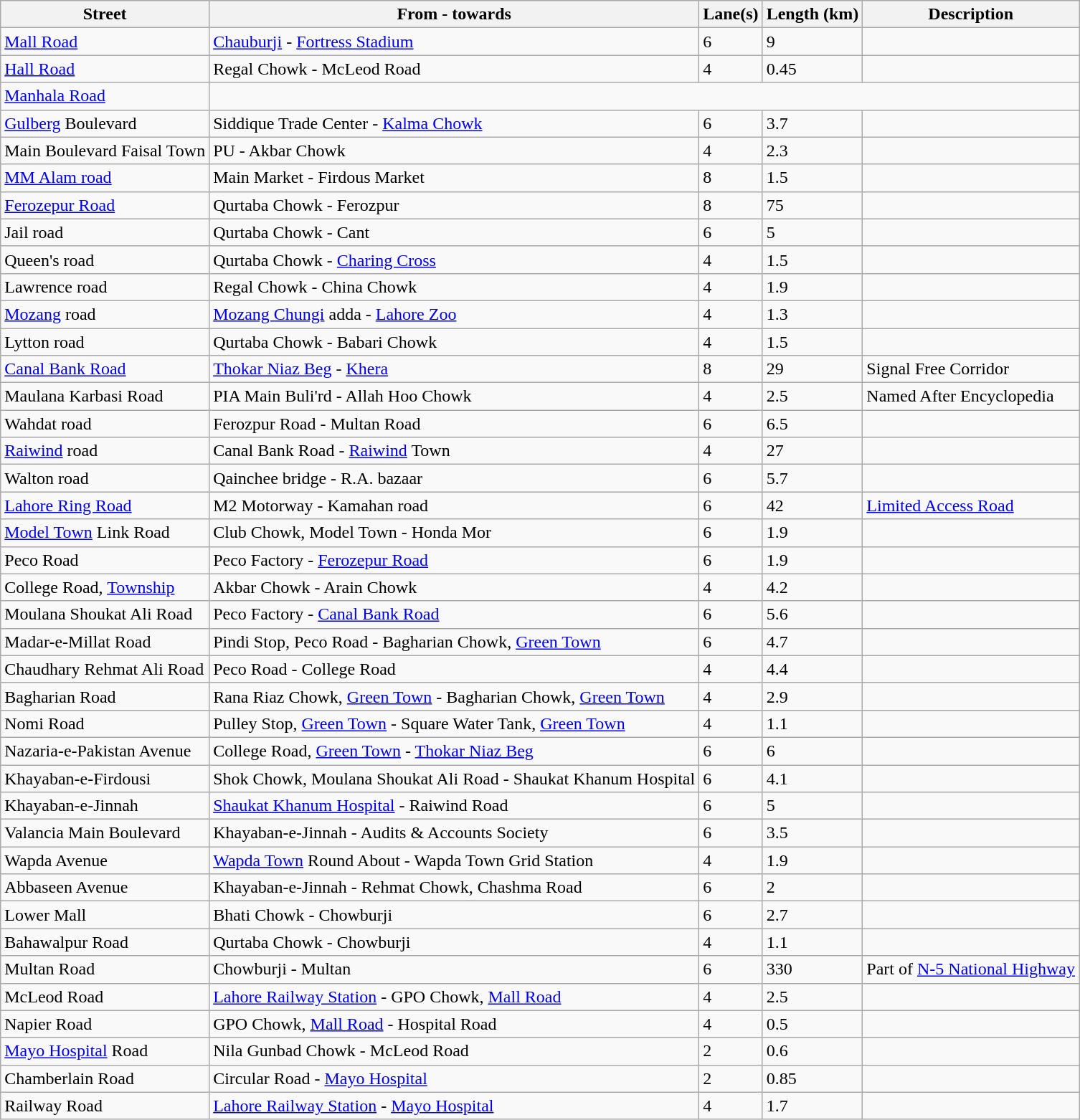<table class="sortable wikitable">
<tr>
<th>Street</th>
<th>From - towards</th>
<th>Lane(s)</th>
<th>Length (km)</th>
<th>Description</th>
</tr>
<tr>
<td><a href='#'>Mall Road</a></td>
<td><a href='#'>Chauburji</a> - <a href='#'>Fortress Stadium</a></td>
<td>6</td>
<td>9</td>
<td></td>
</tr>
<tr>
<td><a href='#'>Hall Road</a></td>
<td>Regal Chowk - McLeod Road</td>
<td>4</td>
<td>0.45</td>
<td></td>
</tr>
<tr>
<td><a href='#'>Manhala Road</a></td>
</tr>
<tr>
<td><a href='#'>Gulberg</a> Boulevard</td>
<td>Siddique Trade Center - <a href='#'>Kalma Chowk</a></td>
<td>6</td>
<td>3.7</td>
<td></td>
</tr>
<tr>
<td>Main Boulevard Faisal Town</td>
<td>PU - Akbar Chowk</td>
<td>4</td>
<td>2.3</td>
<td></td>
</tr>
<tr>
<td><a href='#'>MM Alam road</a></td>
<td>Main Market - Firdous Market</td>
<td>8</td>
<td>1.5</td>
<td></td>
</tr>
<tr>
<td><a href='#'>Ferozepur Road</a></td>
<td>Qurtaba Chowk - Ferozpur</td>
<td>8</td>
<td>75</td>
<td></td>
</tr>
<tr>
<td>Jail road</td>
<td>Qurtaba Chowk - Cant</td>
<td>6</td>
<td>5</td>
<td></td>
</tr>
<tr>
<td>Queen's road</td>
<td>Qurtaba Chowk - <a href='#'>Charing Cross</a></td>
<td>4</td>
<td>1.5</td>
<td></td>
</tr>
<tr>
<td>Lawrence road</td>
<td>Regal Chowk - China Chowk</td>
<td>4</td>
<td>1.9</td>
<td></td>
</tr>
<tr>
<td><a href='#'>Mozang</a> road</td>
<td><a href='#'>Mozang Chungi</a> adda - <a href='#'>Lahore Zoo</a></td>
<td>4</td>
<td>1.3</td>
<td></td>
</tr>
<tr>
<td>Lytton road</td>
<td>Qurtaba Chowk - Babari Chowk</td>
<td>4</td>
<td>1.5</td>
<td></td>
</tr>
<tr>
<td><a href='#'>Canal Bank Road</a></td>
<td><a href='#'>Thokar Niaz Beg</a> - <a href='#'>Khera</a></td>
<td>8</td>
<td>29</td>
<td>Signal Free Corridor</td>
</tr>
<tr>
<td>Maulana Karbasi Road</td>
<td>PIA Main Buli'rd - Allah Hoo Chowk</td>
<td>4</td>
<td>2.5</td>
<td>Named After Encyclopedia</td>
</tr>
<tr>
<td>Wahdat road</td>
<td>Ferozpur Road - Multan Road</td>
<td>6</td>
<td>6.5</td>
<td></td>
</tr>
<tr>
<td><a href='#'>Raiwind</a> road</td>
<td>Canal Bank Road - <a href='#'>Raiwind</a> Town</td>
<td>4</td>
<td>27</td>
<td></td>
</tr>
<tr>
<td>Walton road</td>
<td>Qainchee bridge - R.A. bazaar</td>
<td>6</td>
<td>5.7</td>
<td></td>
</tr>
<tr>
<td><a href='#'>Lahore Ring Road</a></td>
<td>M2 Motorway - Kamahan road</td>
<td>6</td>
<td>42</td>
<td><a href='#'>Limited Access Road</a></td>
</tr>
<tr>
<td><a href='#'>Model Town</a> Link Road</td>
<td>Club Chowk, Model Town - Honda Mor</td>
<td>6</td>
<td>1.9</td>
<td></td>
</tr>
<tr>
<td>Peco Road</td>
<td>Peco Factory - <a href='#'>Ferozepur Road</a></td>
<td>6</td>
<td>1.9</td>
<td></td>
</tr>
<tr>
<td>College Road, <a href='#'>Township</a></td>
<td>Akbar Chowk - Arain Chowk</td>
<td>4</td>
<td>4.2</td>
<td></td>
</tr>
<tr>
<td>Moulana Shoukat Ali Road</td>
<td>Peco Factory - <a href='#'>Canal Bank Road</a></td>
<td>6</td>
<td>5.6</td>
<td></td>
</tr>
<tr>
<td>Madar-e-Millat Road</td>
<td>Pindi Stop, Peco Road - Bagharian Chowk, <a href='#'>Green Town</a></td>
<td>6</td>
<td>4.7</td>
<td></td>
</tr>
<tr>
<td>Chaudhary Rehmat Ali Road</td>
<td>Peco Road - College Road</td>
<td>4</td>
<td>4.4</td>
<td></td>
</tr>
<tr>
<td>Bagharian Road</td>
<td>Rana Riaz Chowk, <a href='#'>Green Town</a> - Bagharian Chowk, <a href='#'>Green Town</a></td>
<td>4</td>
<td>2.9</td>
<td></td>
</tr>
<tr>
<td>Nomi Road</td>
<td>Pulley Stop, <a href='#'>Green Town</a> - Square Water Tank, <a href='#'>Green Town</a></td>
<td>4</td>
<td>1.1</td>
<td></td>
</tr>
<tr>
<td>Nazaria-e-Pakistan Avenue</td>
<td>College Road, <a href='#'>Green Town</a> - <a href='#'>Thokar Niaz Beg</a></td>
<td>6</td>
<td>6</td>
</tr>
<tr>
<td>Khayaban-e-Firdousi</td>
<td>Shok Chowk, Moulana Shoukat Ali Road - Shaukat Khanum Hospital</td>
<td>6</td>
<td>4.1</td>
<td></td>
</tr>
<tr>
<td>Khayaban-e-Jinnah</td>
<td><a href='#'>Shaukat Khanum Hospital</a> - Raiwind Road</td>
<td>6</td>
<td>5</td>
<td></td>
</tr>
<tr>
<td>Valancia Main Boulevard</td>
<td>Khayaban-e-Jinnah - Audits & Accounts Society</td>
<td>6</td>
<td>3.5</td>
<td></td>
</tr>
<tr>
<td>Wapda Avenue</td>
<td><a href='#'>Wapda Town</a> Round About - Wapda Town Grid Station</td>
<td>4</td>
<td>1.9</td>
<td></td>
</tr>
<tr>
<td>Abbaseen Avenue</td>
<td>Khayaban-e-Jinnah - Rehmat Chowk, Chashma Road</td>
<td>6</td>
<td>2</td>
<td></td>
</tr>
<tr>
<td>Lower Mall</td>
<td>Bhati Chowk - Chowburji</td>
<td>6</td>
<td>2.7</td>
<td></td>
</tr>
<tr>
<td>Bahawalpur Road</td>
<td>Qurtaba Chowk - Chowburji</td>
<td>4</td>
<td>1.1</td>
<td></td>
</tr>
<tr>
<td>Multan Road</td>
<td>Chowburji - Multan</td>
<td>6</td>
<td>330</td>
<td>Part of <a href='#'>N-5 National Highway</a></td>
</tr>
<tr>
<td>McLeod Road</td>
<td><a href='#'>Lahore Railway Station</a> - GPO Chowk, <a href='#'>Mall Road</a></td>
<td>4</td>
<td>2.5</td>
<td></td>
</tr>
<tr>
<td>Napier Road</td>
<td>GPO Chowk, <a href='#'>Mall Road</a> - Hospital Road</td>
<td>4</td>
<td>0.5</td>
<td></td>
</tr>
<tr>
<td><a href='#'>Mayo Hospital</a> Road</td>
<td>Nila Gunbad Chowk - McLeod Road</td>
<td>2</td>
<td>0.6</td>
<td></td>
</tr>
<tr>
<td>Chamberlain Road</td>
<td>Circular Road - <a href='#'>Mayo Hospital</a></td>
<td>2</td>
<td>0.85</td>
<td></td>
</tr>
<tr>
<td>Railway Road</td>
<td><a href='#'>Lahore Railway Station</a> - <a href='#'>Mayo Hospital</a></td>
<td>4</td>
<td>1.7</td>
<td></td>
</tr>
</table>
